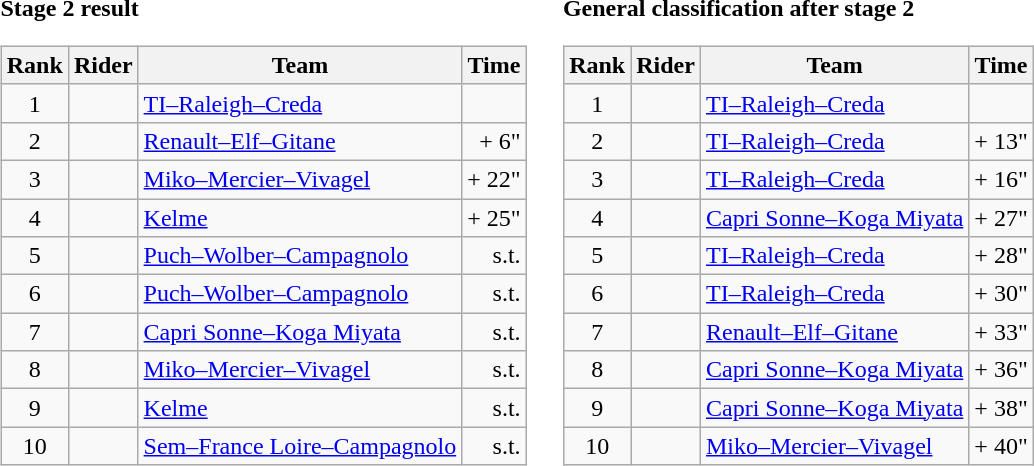<table>
<tr>
<td><strong>Stage 2 result</strong><br><table class="wikitable">
<tr>
<th scope="col">Rank</th>
<th scope="col">Rider</th>
<th scope="col">Team</th>
<th scope="col">Time</th>
</tr>
<tr>
<td style="text-align:center;">1</td>
<td></td>
<td><a href='#'>TI–Raleigh–Creda</a></td>
<td style="text-align:right;"></td>
</tr>
<tr>
<td style="text-align:center;">2</td>
<td></td>
<td><a href='#'>Renault–Elf–Gitane</a></td>
<td style="text-align:right;">+ 6"</td>
</tr>
<tr>
<td style="text-align:center;">3</td>
<td></td>
<td><a href='#'>Miko–Mercier–Vivagel</a></td>
<td style="text-align:right;">+ 22"</td>
</tr>
<tr>
<td style="text-align:center;">4</td>
<td></td>
<td><a href='#'>Kelme</a></td>
<td style="text-align:right;">+ 25"</td>
</tr>
<tr>
<td style="text-align:center;">5</td>
<td></td>
<td><a href='#'>Puch–Wolber–Campagnolo</a></td>
<td style="text-align:right;">s.t.</td>
</tr>
<tr>
<td style="text-align:center;">6</td>
<td></td>
<td><a href='#'>Puch–Wolber–Campagnolo</a></td>
<td style="text-align:right;">s.t.</td>
</tr>
<tr>
<td style="text-align:center;">7</td>
<td></td>
<td><a href='#'>Capri Sonne–Koga Miyata</a></td>
<td style="text-align:right;">s.t.</td>
</tr>
<tr>
<td style="text-align:center;">8</td>
<td></td>
<td><a href='#'>Miko–Mercier–Vivagel</a></td>
<td style="text-align:right;">s.t.</td>
</tr>
<tr>
<td style="text-align:center;">9</td>
<td></td>
<td><a href='#'>Kelme</a></td>
<td style="text-align:right;">s.t.</td>
</tr>
<tr>
<td style="text-align:center;">10</td>
<td></td>
<td><a href='#'>Sem–France Loire–Campagnolo</a></td>
<td style="text-align:right;">s.t.</td>
</tr>
</table>
</td>
<td></td>
<td><strong>General classification after stage 2</strong><br><table class="wikitable">
<tr>
<th scope="col">Rank</th>
<th scope="col">Rider</th>
<th scope="col">Team</th>
<th scope="col">Time</th>
</tr>
<tr>
<td style="text-align:center;">1</td>
<td> </td>
<td><a href='#'>TI–Raleigh–Creda</a></td>
<td style="text-align:right;"></td>
</tr>
<tr>
<td style="text-align:center;">2</td>
<td></td>
<td><a href='#'>TI–Raleigh–Creda</a></td>
<td style="text-align:right;">+ 13"</td>
</tr>
<tr>
<td style="text-align:center;">3</td>
<td></td>
<td><a href='#'>TI–Raleigh–Creda</a></td>
<td style="text-align:right;">+ 16"</td>
</tr>
<tr>
<td style="text-align:center;">4</td>
<td></td>
<td><a href='#'>Capri Sonne–Koga Miyata</a></td>
<td style="text-align:right;">+ 27"</td>
</tr>
<tr>
<td style="text-align:center;">5</td>
<td></td>
<td><a href='#'>TI–Raleigh–Creda</a></td>
<td style="text-align:right;">+ 28"</td>
</tr>
<tr>
<td style="text-align:center;">6</td>
<td></td>
<td><a href='#'>TI–Raleigh–Creda</a></td>
<td style="text-align:right;">+ 30"</td>
</tr>
<tr>
<td style="text-align:center;">7</td>
<td></td>
<td><a href='#'>Renault–Elf–Gitane</a></td>
<td style="text-align:right;">+ 33"</td>
</tr>
<tr>
<td style="text-align:center;">8</td>
<td></td>
<td><a href='#'>Capri Sonne–Koga Miyata</a></td>
<td style="text-align:right;">+ 36"</td>
</tr>
<tr>
<td style="text-align:center;">9</td>
<td></td>
<td><a href='#'>Capri Sonne–Koga Miyata</a></td>
<td style="text-align:right;">+ 38"</td>
</tr>
<tr>
<td style="text-align:center;">10</td>
<td></td>
<td><a href='#'>Miko–Mercier–Vivagel</a></td>
<td style="text-align:right;">+ 40"</td>
</tr>
</table>
</td>
</tr>
</table>
